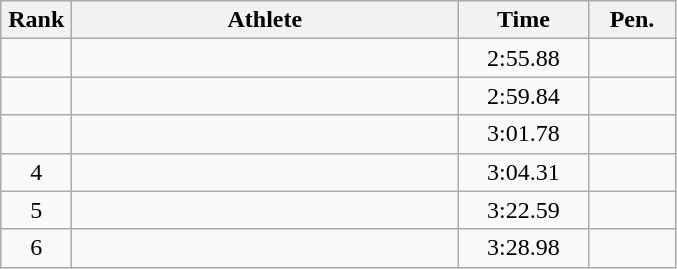<table class=wikitable style="text-align:center">
<tr>
<th width=40>Rank</th>
<th width=250>Athlete</th>
<th width=80>Time</th>
<th width=50>Pen.</th>
</tr>
<tr>
<td></td>
<td align=left></td>
<td>2:55.88</td>
<td></td>
</tr>
<tr>
<td></td>
<td align=left></td>
<td>2:59.84</td>
<td></td>
</tr>
<tr>
<td></td>
<td align=left></td>
<td>3:01.78</td>
<td></td>
</tr>
<tr>
<td>4</td>
<td align=left></td>
<td>3:04.31</td>
<td></td>
</tr>
<tr>
<td>5</td>
<td align=left></td>
<td>3:22.59</td>
<td></td>
</tr>
<tr>
<td>6</td>
<td align=left></td>
<td>3:28.98</td>
<td></td>
</tr>
</table>
